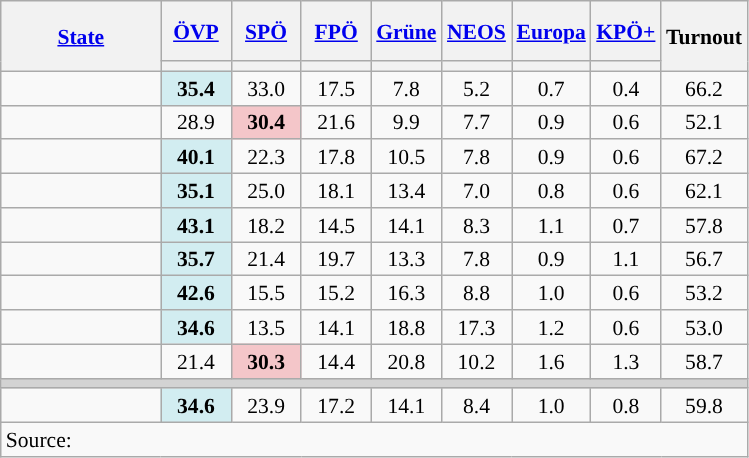<table class="wikitable sortable" style="text-align:center;font-size:90%;line-height:16px">
<tr style="height:40px;">
<th style="width:100px;" rowspan="2"><a href='#'>State</a></th>
<th style="width:40px;"><a href='#'>ÖVP</a></th>
<th style="width:40px;"><a href='#'>SPÖ</a></th>
<th style="width:40px;"><a href='#'>FPÖ</a></th>
<th style="width:40px;"><a href='#'>Grüne</a></th>
<th style="width:40px;"><a href='#'>NEOS</a></th>
<th style="width:40px;"><a href='#'>Europa</a></th>
<th style="width:40px;"><a href='#'>KPÖ+</a></th>
<th class="unsortable" style="width:40px;" rowspan="2">Turnout</th>
</tr>
<tr>
<th style="background:"></th>
<th style="background:"></th>
<th style="background:"></th>
<th style="background:"></th>
<th style="background:"></th>
<th style="background:"></th>
<th style="background:"></th>
</tr>
<tr>
<td align=left></td>
<td bgcolor=#D2EDF1><strong>35.4</strong></td>
<td>33.0</td>
<td>17.5</td>
<td>7.8</td>
<td>5.2</td>
<td>0.7</td>
<td>0.4</td>
<td>66.2</td>
</tr>
<tr>
<td align=left></td>
<td>28.9</td>
<td bgcolor=#F4C6C9><strong>30.4</strong></td>
<td>21.6</td>
<td>9.9</td>
<td>7.7</td>
<td>0.9</td>
<td>0.6</td>
<td>52.1</td>
</tr>
<tr>
<td align=left></td>
<td bgcolor=#D2EDF1><strong>40.1</strong></td>
<td>22.3</td>
<td>17.8</td>
<td>10.5</td>
<td>7.8</td>
<td>0.9</td>
<td>0.6</td>
<td>67.2</td>
</tr>
<tr>
<td align=left></td>
<td bgcolor=#D2EDF1><strong>35.1</strong></td>
<td>25.0</td>
<td>18.1</td>
<td>13.4</td>
<td>7.0</td>
<td>0.8</td>
<td>0.6</td>
<td>62.1</td>
</tr>
<tr>
<td align=left></td>
<td bgcolor=#D2EDF1><strong>43.1</strong></td>
<td>18.2</td>
<td>14.5</td>
<td>14.1</td>
<td>8.3</td>
<td>1.1</td>
<td>0.7</td>
<td>57.8</td>
</tr>
<tr>
<td align=left></td>
<td bgcolor=#D2EDF1><strong>35.7</strong></td>
<td>21.4</td>
<td>19.7</td>
<td>13.3</td>
<td>7.8</td>
<td>0.9</td>
<td>1.1</td>
<td>56.7</td>
</tr>
<tr>
<td align=left></td>
<td bgcolor=#D2EDF1><strong>42.6</strong></td>
<td>15.5</td>
<td>15.2</td>
<td>16.3</td>
<td>8.8</td>
<td>1.0</td>
<td>0.6</td>
<td>53.2</td>
</tr>
<tr>
<td align=left></td>
<td bgcolor=#D2EDF1><strong>34.6</strong></td>
<td>13.5</td>
<td>14.1</td>
<td>18.8</td>
<td>17.3</td>
<td>1.2</td>
<td>0.6</td>
<td>53.0</td>
</tr>
<tr>
<td align=left></td>
<td>21.4</td>
<td bgcolor=#F4C6C9><strong>30.3</strong></td>
<td>14.4</td>
<td>20.8</td>
<td>10.2</td>
<td>1.6</td>
<td>1.3</td>
<td>58.7</td>
</tr>
<tr>
<td colspan=10 bgcolor=lightgrey></td>
</tr>
<tr>
<td align=left></td>
<td bgcolor=#D2EDF1><strong>34.6</strong></td>
<td>23.9</td>
<td>17.2</td>
<td>14.1</td>
<td>8.4</td>
<td>1.0</td>
<td>0.8</td>
<td>59.8</td>
</tr>
<tr class=sortbottom>
<td colspan=10 align=left>Source:  </td>
</tr>
</table>
